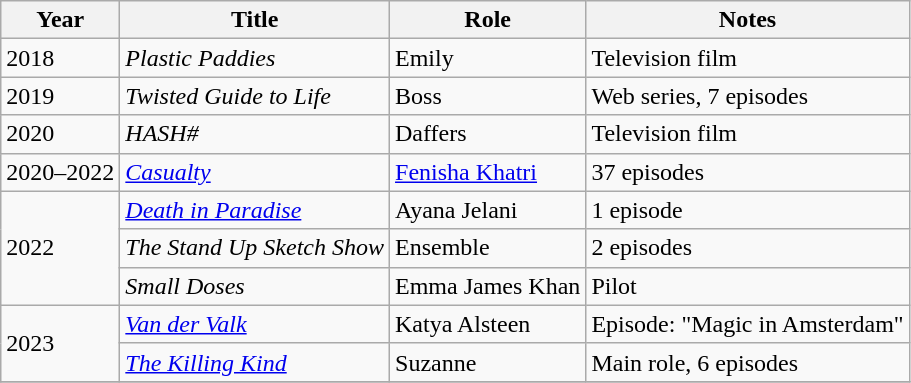<table class="wikitable sortable">
<tr>
<th>Year</th>
<th>Title</th>
<th>Role</th>
<th class="unsortable">Notes</th>
</tr>
<tr>
<td>2018</td>
<td><em>Plastic Paddies</em></td>
<td>Emily</td>
<td>Television film</td>
</tr>
<tr>
<td>2019</td>
<td><em>Twisted Guide to Life</em></td>
<td>Boss</td>
<td>Web series, 7 episodes</td>
</tr>
<tr>
<td>2020</td>
<td><em>HASH#</em></td>
<td>Daffers</td>
<td>Television film</td>
</tr>
<tr>
<td>2020–2022</td>
<td><em><a href='#'>Casualty</a></em></td>
<td><a href='#'>Fenisha Khatri</a></td>
<td>37 episodes</td>
</tr>
<tr>
<td rowspan="3">2022</td>
<td><em><a href='#'>Death in Paradise</a></em></td>
<td>Ayana Jelani</td>
<td>1 episode</td>
</tr>
<tr>
<td><em>The Stand Up Sketch Show</em></td>
<td>Ensemble</td>
<td>2 episodes</td>
</tr>
<tr>
<td><em>Small Doses</em></td>
<td>Emma James Khan</td>
<td>Pilot</td>
</tr>
<tr>
<td rowspan="2">2023</td>
<td><em><a href='#'>Van der Valk</a></em></td>
<td>Katya Alsteen</td>
<td>Episode: "Magic in Amsterdam"</td>
</tr>
<tr>
<td><em><a href='#'>The Killing Kind</a></em></td>
<td>Suzanne</td>
<td>Main role, 6  episodes</td>
</tr>
<tr>
</tr>
</table>
